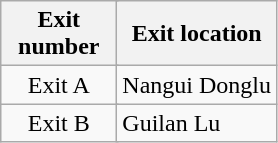<table class="wikitable">
<tr>
<th style="width:70px" colspan="2">Exit number</th>
<th>Exit location</th>
</tr>
<tr>
<td align="center" colspan="2">Exit A</td>
<td>Nangui Donglu</td>
</tr>
<tr>
<td align="center" colspan="2">Exit B</td>
<td>Guilan Lu</td>
</tr>
</table>
